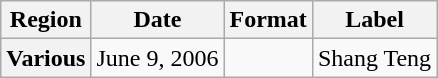<table class="wikitable plainrowheaders">
<tr>
<th scope="col">Region</th>
<th scope="col">Date</th>
<th scope="col">Format</th>
<th scope="col">Label</th>
</tr>
<tr>
<th scope="row">Various</th>
<td>June 9, 2006</td>
<td></td>
<td>Shang Teng</td>
</tr>
</table>
